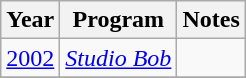<table class="wikitable">
<tr>
<th>Year</th>
<th>Program</th>
<th>Notes</th>
</tr>
<tr>
<td><a href='#'>2002</a></td>
<td><em><a href='#'>Studio Bob</a></em></td>
<td></td>
</tr>
<tr>
</tr>
</table>
